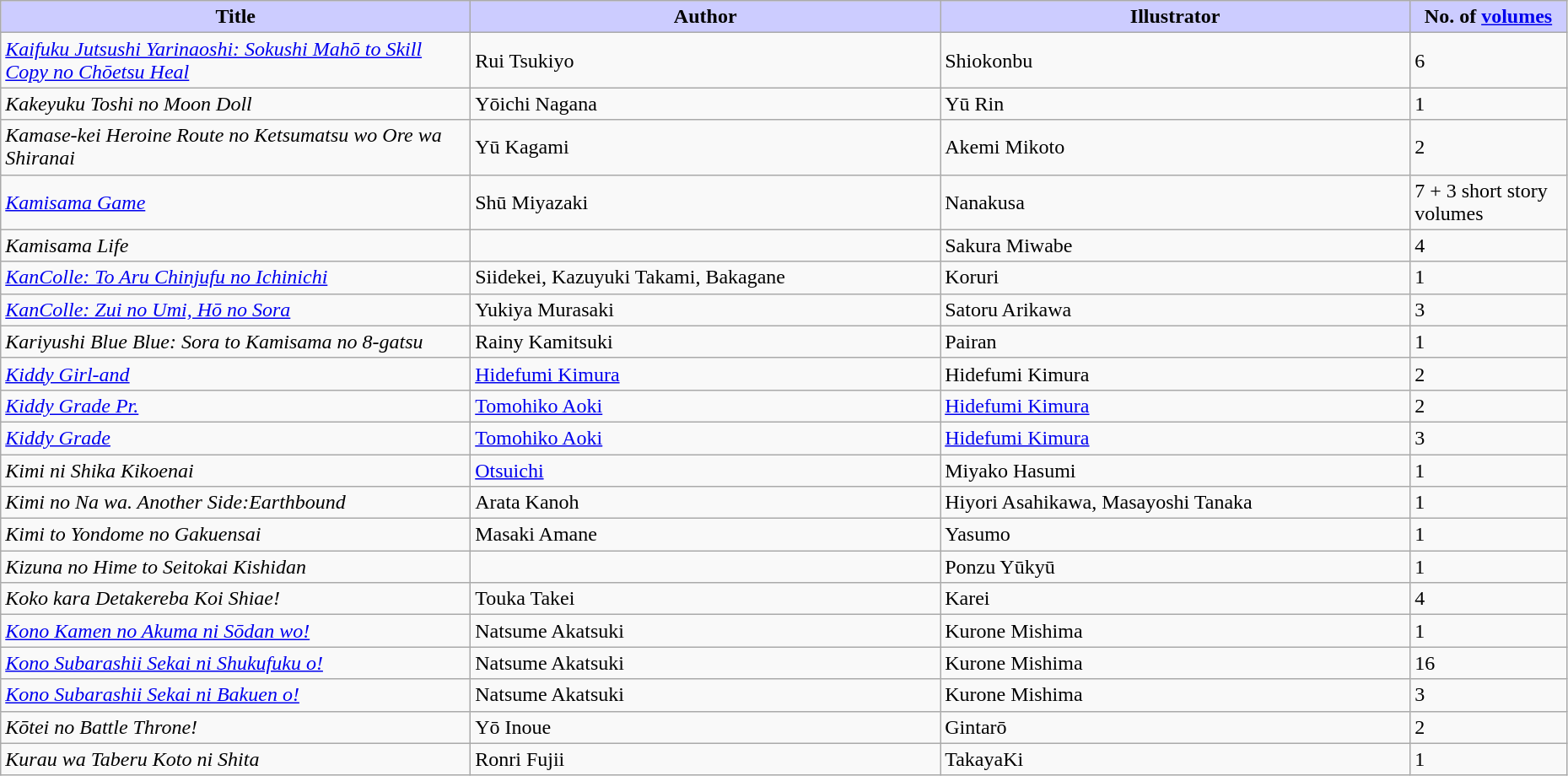<table class="wikitable" style="width: 98%;">
<tr>
<th width=30% style="background:#ccf;">Title</th>
<th width=30% style="background:#ccf;">Author</th>
<th width=30% style="background:#ccf;">Illustrator</th>
<th width=10% style="background:#ccf;">No. of <a href='#'>volumes</a></th>
</tr>
<tr>
<td><em><a href='#'>Kaifuku Jutsushi Yarinaoshi: Sokushi Mahō to Skill Copy no Chōetsu Heal</a></em></td>
<td>Rui Tsukiyo</td>
<td>Shiokonbu</td>
<td>6</td>
</tr>
<tr>
<td><em>Kakeyuku Toshi no Moon Doll</em></td>
<td>Yōichi Nagana</td>
<td>Yū Rin</td>
<td>1</td>
</tr>
<tr>
<td><em>Kamase-kei Heroine Route no Ketsumatsu wo Ore wa Shiranai</em></td>
<td>Yū Kagami</td>
<td>Akemi Mikoto</td>
<td>2</td>
</tr>
<tr>
<td><em><a href='#'>Kamisama Game</a></em></td>
<td>Shū Miyazaki</td>
<td>Nanakusa</td>
<td>7 + 3 short story volumes</td>
</tr>
<tr>
<td><em>Kamisama Life</em></td>
<td></td>
<td>Sakura Miwabe</td>
<td>4</td>
</tr>
<tr>
<td><em><a href='#'>KanColle: To Aru Chinjufu no Ichinichi</a></em></td>
<td>Siidekei, Kazuyuki Takami, Bakagane</td>
<td>Koruri</td>
<td>1</td>
</tr>
<tr>
<td><em><a href='#'>KanColle: Zui no Umi, Hō no Sora</a></em></td>
<td>Yukiya Murasaki</td>
<td>Satoru Arikawa</td>
<td>3</td>
</tr>
<tr>
<td><em>Kariyushi Blue Blue: Sora to Kamisama no 8-gatsu</em></td>
<td>Rainy Kamitsuki</td>
<td>Pairan</td>
<td>1</td>
</tr>
<tr>
<td><em><a href='#'>Kiddy Girl-and</a></em></td>
<td><a href='#'>Hidefumi Kimura</a></td>
<td>Hidefumi Kimura</td>
<td>2</td>
</tr>
<tr>
<td><em><a href='#'>Kiddy Grade Pr.</a></em></td>
<td><a href='#'>Tomohiko Aoki</a></td>
<td><a href='#'>Hidefumi Kimura</a></td>
<td>2</td>
</tr>
<tr>
<td><em><a href='#'>Kiddy Grade</a></em></td>
<td><a href='#'>Tomohiko Aoki</a></td>
<td><a href='#'>Hidefumi Kimura</a></td>
<td>3</td>
</tr>
<tr>
<td><em>Kimi ni Shika Kikoenai</em></td>
<td><a href='#'>Otsuichi</a></td>
<td>Miyako Hasumi</td>
<td>1</td>
</tr>
<tr>
<td><em>Kimi no Na wa. Another Side:Earthbound</em></td>
<td>Arata Kanoh</td>
<td>Hiyori Asahikawa, Masayoshi Tanaka</td>
<td>1</td>
</tr>
<tr>
<td><em>Kimi to Yondome no Gakuensai</em></td>
<td>Masaki Amane</td>
<td>Yasumo</td>
<td>1</td>
</tr>
<tr>
<td><em>Kizuna no Hime to Seitokai Kishidan</em></td>
<td></td>
<td>Ponzu Yūkyū</td>
<td>1</td>
</tr>
<tr>
<td><em>Koko kara Detakereba Koi Shiae!</em></td>
<td>Touka Takei</td>
<td>Karei</td>
<td>4</td>
</tr>
<tr>
<td><em><a href='#'>Kono Kamen no Akuma ni Sōdan wo!</a></em></td>
<td>Natsume Akatsuki</td>
<td>Kurone Mishima</td>
<td>1</td>
</tr>
<tr>
<td><em><a href='#'>Kono Subarashii Sekai ni Shukufuku o!</a></em></td>
<td>Natsume Akatsuki</td>
<td>Kurone Mishima</td>
<td>16</td>
</tr>
<tr>
<td><em><a href='#'>Kono Subarashii Sekai ni Bakuen o!</a></em></td>
<td>Natsume Akatsuki</td>
<td>Kurone Mishima</td>
<td>3</td>
</tr>
<tr>
<td><em>Kōtei no Battle Throne!</em></td>
<td>Yō Inoue</td>
<td>Gintarō</td>
<td>2</td>
</tr>
<tr>
<td><em>Kurau wa Taberu Koto ni Shita</em></td>
<td>Ronri Fujii</td>
<td>TakayaKi</td>
<td>1</td>
</tr>
</table>
